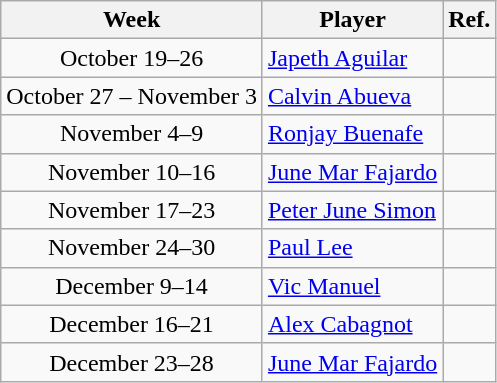<table class="wikitable" border="1">
<tr>
<th>Week</th>
<th>Player</th>
<th>Ref.</th>
</tr>
<tr>
<td align=center>October 19–26</td>
<td><a href='#'>Japeth Aguilar</a> </td>
<td align=center></td>
</tr>
<tr>
<td align=center>October 27 – November 3</td>
<td><a href='#'>Calvin Abueva</a> </td>
<td align=center></td>
</tr>
<tr>
<td align=center>November 4–9</td>
<td><a href='#'>Ronjay Buenafe</a> </td>
<td align=center></td>
</tr>
<tr>
<td align=center>November 10–16</td>
<td><a href='#'>June Mar Fajardo</a> </td>
<td align=center></td>
</tr>
<tr>
<td align=center>November 17–23</td>
<td><a href='#'>Peter June Simon</a> </td>
<td align=center></td>
</tr>
<tr>
<td align=center>November 24–30</td>
<td><a href='#'>Paul Lee</a> </td>
<td align=center></td>
</tr>
<tr>
<td align=center>December 9–14</td>
<td><a href='#'>Vic Manuel</a> </td>
<td align=center></td>
</tr>
<tr>
<td align=center>December 16–21</td>
<td><a href='#'>Alex Cabagnot</a> </td>
<td align=center></td>
</tr>
<tr>
<td align=center>December 23–28</td>
<td><a href='#'>June Mar Fajardo</a> </td>
<td align=center></td>
</tr>
</table>
